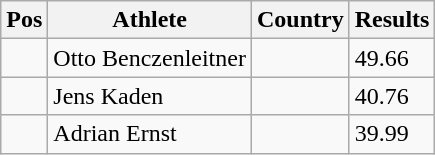<table class="wikitable wikble">
<tr>
<th>Pos</th>
<th>Athlete</th>
<th>Country</th>
<th>Results</th>
</tr>
<tr>
<td align="center"></td>
<td>Otto Benczenleitner</td>
<td></td>
<td>49.66</td>
</tr>
<tr>
<td align="center"></td>
<td>Jens Kaden</td>
<td></td>
<td>40.76</td>
</tr>
<tr>
<td align="center"></td>
<td>Adrian Ernst</td>
<td></td>
<td>39.99</td>
</tr>
</table>
